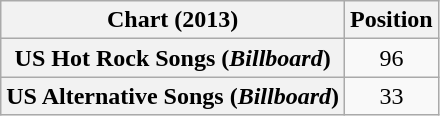<table class="wikitable plainrowheaders sortable">
<tr>
<th>Chart (2013)</th>
<th>Position</th>
</tr>
<tr>
<th scope="row">US Hot Rock Songs (<em>Billboard</em>)</th>
<td style="text-align:center;">96</td>
</tr>
<tr>
<th scope="row">US Alternative Songs (<em>Billboard</em>)</th>
<td style="text-align:center;">33</td>
</tr>
</table>
